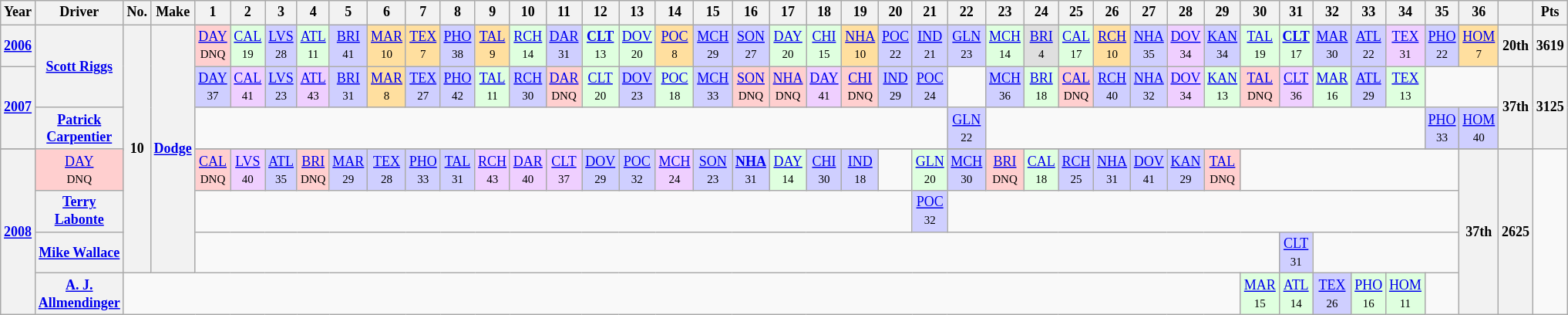<table class="wikitable" style="text-align:center; font-size:75%">
<tr>
<th>Year</th>
<th>Driver</th>
<th>No.</th>
<th>Make</th>
<th>1</th>
<th>2</th>
<th>3</th>
<th>4</th>
<th>5</th>
<th>6</th>
<th>7</th>
<th>8</th>
<th>9</th>
<th>10</th>
<th>11</th>
<th>12</th>
<th>13</th>
<th>14</th>
<th>15</th>
<th>16</th>
<th>17</th>
<th>18</th>
<th>19</th>
<th>20</th>
<th>21</th>
<th>22</th>
<th>23</th>
<th>24</th>
<th>25</th>
<th>26</th>
<th>27</th>
<th>28</th>
<th>29</th>
<th>30</th>
<th>31</th>
<th>32</th>
<th>33</th>
<th>34</th>
<th>35</th>
<th>36</th>
<th></th>
<th>Pts</th>
</tr>
<tr>
<th><a href='#'>2006</a></th>
<th rowspan=2><a href='#'>Scott Riggs</a></th>
<th rowspan=7>10</th>
<th rowspan=7><a href='#'>Dodge</a></th>
<td style="background:#FFCFCF;"><a href='#'>DAY</a><br><small>DNQ</small></td>
<td style="background:#DFFFDF;"><a href='#'>CAL</a><br><small>19</small></td>
<td style="background:#CFCFFF;"><a href='#'>LVS</a><br><small>28</small></td>
<td style="background:#DFFFDF;"><a href='#'>ATL</a><br><small>11</small></td>
<td style="background:#CFCFFF;"><a href='#'>BRI</a><br><small>41</small></td>
<td style="background:#FFDF9F;"><a href='#'>MAR</a><br><small>10</small></td>
<td style="background:#FFDF9F;"><a href='#'>TEX</a><br><small>7</small></td>
<td style="background:#CFCFFF;"><a href='#'>PHO</a><br><small>38</small></td>
<td style="background:#FFDF9F;"><a href='#'>TAL</a><br><small>9</small></td>
<td style="background:#DFFFDF;"><a href='#'>RCH</a><br><small>14</small></td>
<td style="background:#CFCFFF;"><a href='#'>DAR</a><br><small>31</small></td>
<td style="background:#DFFFDF;"><strong><a href='#'>CLT</a></strong><br><small>13</small></td>
<td style="background:#DFFFDF;"><a href='#'>DOV</a><br><small>20</small></td>
<td style="background:#FFDF9F;"><a href='#'>POC</a><br><small>8</small></td>
<td style="background:#CFCFFF;"><a href='#'>MCH</a><br><small>29</small></td>
<td style="background:#CFCFFF;"><a href='#'>SON</a><br><small>27</small></td>
<td style="background:#DFFFDF;"><a href='#'>DAY</a><br><small>20</small></td>
<td style="background:#DFFFDF;"><a href='#'>CHI</a><br><small>15</small></td>
<td style="background:#FFDF9F;"><a href='#'>NHA</a><br><small>10</small></td>
<td style="background:#CFCFFF;"><a href='#'>POC</a><br><small>22</small></td>
<td style="background:#CFCFFF;"><a href='#'>IND</a><br><small>21</small></td>
<td style="background:#CFCFFF;"><a href='#'>GLN</a><br><small>23</small></td>
<td style="background:#DFFFDF;"><a href='#'>MCH</a><br><small>14</small></td>
<td style="background:#DFDFDF;"><a href='#'>BRI</a><br><small>4</small></td>
<td style="background:#DFFFDF;"><a href='#'>CAL</a><br><small>17</small></td>
<td style="background:#FFDF9F;"><a href='#'>RCH</a><br><small>10</small></td>
<td style="background:#CFCFFF;"><a href='#'>NHA</a><br><small>35</small></td>
<td style="background:#EFCFFF;"><a href='#'>DOV</a><br><small>34</small></td>
<td style="background:#CFCFFF;"><a href='#'>KAN</a><br><small>34</small></td>
<td style="background:#DFFFDF;"><a href='#'>TAL</a><br><small>19</small></td>
<td style="background:#DFFFDF;"><strong><a href='#'>CLT</a></strong><br><small>17</small></td>
<td style="background:#CFCFFF;"><a href='#'>MAR</a><br><small>30</small></td>
<td style="background:#CFCFFF;"><a href='#'>ATL</a><br><small>22</small></td>
<td style="background:#EFCFFF;"><a href='#'>TEX</a><br><small>31</small></td>
<td style="background:#CFCFFF;"><a href='#'>PHO</a><br><small>22</small></td>
<td style="background:#FFDF9F;"><a href='#'>HOM</a><br><small>7</small></td>
<th>20th</th>
<th>3619</th>
</tr>
<tr>
<th rowspan=2><a href='#'>2007</a></th>
<td style="background:#CFCFFF;"><a href='#'>DAY</a><br><small>37</small></td>
<td style="background:#EFCFFF;"><a href='#'>CAL</a><br><small>41</small></td>
<td style="background:#CFCFFF;"><a href='#'>LVS</a><br><small>23</small></td>
<td style="background:#EFCFFF;"><a href='#'>ATL</a><br><small>43</small></td>
<td style="background:#CFCFFF;"><a href='#'>BRI</a><br><small>31</small></td>
<td style="background:#FFDF9F;"><a href='#'>MAR</a><br><small>8</small></td>
<td style="background:#CFCFFF;"><a href='#'>TEX</a><br><small>27</small></td>
<td style="background:#CFCFFF;"><a href='#'>PHO</a><br><small>42</small></td>
<td style="background:#DFFFDF;"><a href='#'>TAL</a><br><small>11</small></td>
<td style="background:#CFCFFF;"><a href='#'>RCH</a><br><small>30</small></td>
<td style="background:#FFCFCF;"><a href='#'>DAR</a><br><small>DNQ</small></td>
<td style="background:#DFFFDF;"><a href='#'>CLT</a><br><small>20</small></td>
<td style="background:#CFCFFF;"><a href='#'>DOV</a><br><small>23</small></td>
<td style="background:#DFFFDF;"><a href='#'>POC</a><br><small>18</small></td>
<td style="background:#CFCFFF;"><a href='#'>MCH</a><br><small>33</small></td>
<td style="background:#FFCFCF;"><a href='#'>SON</a><br><small>DNQ</small></td>
<td style="background:#FFCFCF;"><a href='#'>NHA</a><br><small>DNQ</small></td>
<td style="background:#EFCFFF;"><a href='#'>DAY</a><br><small>41</small></td>
<td style="background:#FFCFCF;"><a href='#'>CHI</a><br><small>DNQ</small></td>
<td style="background:#CFCFFF;"><a href='#'>IND</a><br><small>29</small></td>
<td style="background:#CFCFFF;"><a href='#'>POC</a><br><small>24</small></td>
<td colspan=1></td>
<td style="background:#CFCFFF;"><a href='#'>MCH</a><br><small>36</small></td>
<td style="background:#DFFFDF;"><a href='#'>BRI</a><br><small>18</small></td>
<td style="background:#FFCFCF;"><a href='#'>CAL</a><br><small>DNQ</small></td>
<td style="background:#CFCFFF;"><a href='#'>RCH</a><br><small>40</small></td>
<td style="background:#CFCFFF;"><a href='#'>NHA</a><br><small>32</small></td>
<td style="background:#EFCFFF;"><a href='#'>DOV</a><br><small>34</small></td>
<td style="background:#DFFFDF;"><a href='#'>KAN</a><br><small>13</small></td>
<td style="background:#FFCFCF;"><a href='#'>TAL</a><br><small>DNQ</small></td>
<td style="background:#EFCFFF;"><a href='#'>CLT</a><br><small>36</small></td>
<td style="background:#DFFFDF;"><a href='#'>MAR</a><br><small>16</small></td>
<td style="background:#CFCFFF;"><a href='#'>ATL</a><br><small>29</small></td>
<td style="background:#DFFFDF;"><a href='#'>TEX</a><br><small>13</small></td>
<td colspan=2></td>
<th rowspan=2>37th</th>
<th rowspan=2>3125</th>
</tr>
<tr>
<th rowspan=2><a href='#'>Patrick Carpentier</a></th>
<td colspan=21></td>
<td style="background:#CFCFFF;"><a href='#'>GLN</a><br><small>22</small></td>
<td colspan=12></td>
<td style="background:#CFCFFF;"><a href='#'>PHO</a><br><small>33</small></td>
<td style="background:#CFCFFF;"><a href='#'>HOM</a><br><small>40</small></td>
</tr>
<tr>
</tr>
<tr>
<th rowspan=4><a href='#'>2008</a></th>
<td style="background:#FFCFCF;"><a href='#'>DAY</a><br><small>DNQ</small></td>
<td style="background:#FFCFCF;"><a href='#'>CAL</a><br><small>DNQ</small></td>
<td style="background:#EFCFFF;"><a href='#'>LVS</a><br><small>40</small></td>
<td style="background:#CFCFFF;"><a href='#'>ATL</a><br><small>35</small></td>
<td style="background:#FFCFCF;"><a href='#'>BRI</a><br><small>DNQ</small></td>
<td style="background:#CFCFFF;"><a href='#'>MAR</a><br><small>29</small></td>
<td style="background:#CFCFFF;"><a href='#'>TEX</a><br><small>28</small></td>
<td style="background:#CFCFFF;"><a href='#'>PHO</a><br><small>33</small></td>
<td style="background:#CFCFFF;"><a href='#'>TAL</a><br><small>31</small></td>
<td style="background:#EFCFFF;"><a href='#'>RCH</a><br><small>43</small></td>
<td style="background:#EFCFFF;"><a href='#'>DAR</a><br><small>40</small></td>
<td style="background:#EFCFFF;"><a href='#'>CLT</a><br><small>37</small></td>
<td style="background:#CFCFFF;"><a href='#'>DOV</a><br><small>29</small></td>
<td style="background:#CFCFFF;"><a href='#'>POC</a><br><small>32</small></td>
<td style="background:#EFCFFF;"><a href='#'>MCH</a><br><small>24</small></td>
<td style="background:#CFCFFF;"><a href='#'>SON</a><br><small>23</small></td>
<td style="background:#CFCFFF;"><strong><a href='#'>NHA</a></strong><br><small>31</small></td>
<td style="background:#DFFFDF;"><a href='#'>DAY</a><br><small>14</small></td>
<td style="background:#CFCFFF;"><a href='#'>CHI</a><br><small>30</small></td>
<td style="background:#CFCFFF;"><a href='#'>IND</a><br><small>18</small></td>
<td></td>
<td style="background:#DFFFDF;"><a href='#'>GLN</a><br><small>20</small></td>
<td style="background:#CFCFFF;"><a href='#'>MCH</a><br><small>30</small></td>
<td style="background:#FFCFCF;"><a href='#'>BRI</a><br><small>DNQ</small></td>
<td style="background:#DFFFDF;"><a href='#'>CAL</a><br><small>18</small></td>
<td style="background:#CFCFFF;"><a href='#'>RCH</a><br><small>25</small></td>
<td style="background:#CFCFFF;"><a href='#'>NHA</a><br><small>31</small></td>
<td style="background:#CFCFFF;"><a href='#'>DOV</a><br><small>41</small></td>
<td style="background:#CFCFFF;"><a href='#'>KAN</a><br><small>29</small></td>
<td style="background:#FFCFCF;"><a href='#'>TAL</a><br><small>DNQ</small></td>
<td colspan=6></td>
<th rowspan=4>37th</th>
<th rowspan=4>2625</th>
</tr>
<tr>
<th><a href='#'>Terry Labonte</a></th>
<td colspan=20></td>
<td style="background:#CFCFFF;"><a href='#'>POC</a><br><small>32</small></td>
<td colspan=15></td>
</tr>
<tr>
<th><a href='#'>Mike Wallace</a></th>
<td colspan=30></td>
<td style="background:#CFCFFF;"><a href='#'>CLT</a><br><small>31</small></td>
<td colspan=5></td>
</tr>
<tr>
<th><a href='#'>A. J. Allmendinger</a></th>
<td colspan=31></td>
<td style="background:#DFFFDF;"><a href='#'>MAR</a><br><small>15</small></td>
<td style="background:#DFFFDF;"><a href='#'>ATL</a><br><small>14</small></td>
<td style="background:#CFCFFF;"><a href='#'>TEX</a><br><small>26</small></td>
<td style="background:#DFFFDF;"><a href='#'>PHO</a><br><small>16</small></td>
<td style="background:#DFFFDF;"><a href='#'>HOM</a><br><small>11</small></td>
</tr>
</table>
